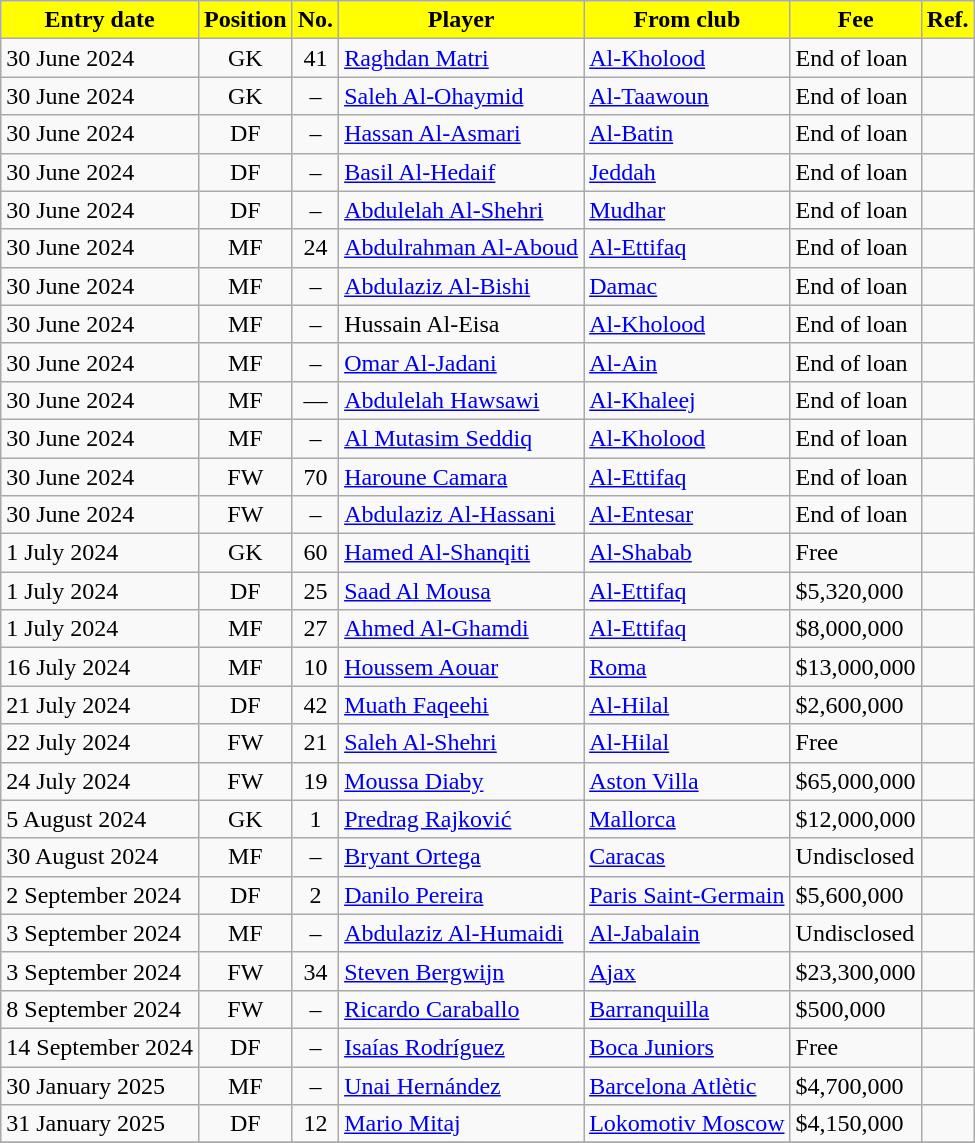<table class="wikitable sortable">
<tr>
<th style="background:yellow; color:black;"><strong>Entry date</strong></th>
<th style="background:yellow; color:black;"><strong>Position</strong></th>
<th style="background:yellow; color:black;"><strong>No.</strong></th>
<th style="background:yellow; color:black;"><strong>Player</strong></th>
<th style="background:yellow; color:black;"><strong>From club</strong></th>
<th style="background:yellow; color:black;"><strong>Fee</strong></th>
<th style="background:yellow; color:black;"><strong>Ref.</strong></th>
</tr>
<tr>
<td>30 June 2024</td>
<td style="text-align:center;">GK</td>
<td style="text-align:center;">41</td>
<td style="text-align:left;"> <a href='#'>Raghdan Matri</a></td>
<td style="text-align:left;"> <a href='#'>Al-Kholood</a></td>
<td>End of loan</td>
<td></td>
</tr>
<tr>
<td>30 June 2024</td>
<td style="text-align:center;">GK</td>
<td style="text-align:center;">–</td>
<td style="text-align:left;"> <a href='#'>Saleh Al-Ohaymid</a></td>
<td style="text-align:left;"> <a href='#'>Al-Taawoun</a></td>
<td>End of loan</td>
<td></td>
</tr>
<tr>
<td>30 June 2024</td>
<td style="text-align:center;">DF</td>
<td style="text-align:center;">–</td>
<td style="text-align:left;"> <a href='#'>Hassan Al-Asmari</a></td>
<td style="text-align:left;"> <a href='#'>Al-Batin</a></td>
<td>End of loan</td>
<td></td>
</tr>
<tr>
<td>30 June 2024</td>
<td style="text-align:center;">DF</td>
<td style="text-align:center;">–</td>
<td style="text-align:left;"> <a href='#'>Basil Al-Hedaif</a></td>
<td style="text-align:left;"> <a href='#'>Jeddah</a></td>
<td>End of loan</td>
<td></td>
</tr>
<tr>
<td>30 June 2024</td>
<td style="text-align:center;">DF</td>
<td style="text-align:center;">–</td>
<td style="text-align:left;"> <a href='#'>Abdulelah Al-Shehri</a></td>
<td style="text-align:left;"> <a href='#'>Mudhar</a></td>
<td>End of loan</td>
<td></td>
</tr>
<tr>
<td>30 June 2024</td>
<td style="text-align:center;">MF</td>
<td style="text-align:center;">24</td>
<td style="text-align:left;"> <a href='#'>Abdulrahman Al-Aboud</a></td>
<td style="text-align:left;"> <a href='#'>Al-Ettifaq</a></td>
<td>End of loan</td>
<td></td>
</tr>
<tr>
<td>30 June 2024</td>
<td style="text-align:center;">MF</td>
<td style="text-align:center;">–</td>
<td style="text-align:left;"> <a href='#'>Abdulaziz Al-Bishi</a></td>
<td style="text-align:left;"> <a href='#'>Damac</a></td>
<td>End of loan</td>
<td></td>
</tr>
<tr>
<td>30 June 2024</td>
<td style="text-align:center;">MF</td>
<td style="text-align:center;">–</td>
<td style="text-align:left;"> Hussain Al-Eisa</td>
<td style="text-align:left;"> <a href='#'>Al-Kholood</a></td>
<td>End of loan</td>
<td></td>
</tr>
<tr>
<td>30 June 2024</td>
<td style="text-align:center;">MF</td>
<td style="text-align:center;">–</td>
<td style="text-align:left;"> <a href='#'>Omar Al-Jadani</a></td>
<td style="text-align:left;"> <a href='#'>Al-Ain</a></td>
<td>End of loan</td>
<td></td>
</tr>
<tr>
<td>30 June 2024</td>
<td style="text-align:center;">MF</td>
<td style="text-align:center;">—</td>
<td style="text-align:left;"> <a href='#'>Abdulelah Hawsawi</a></td>
<td style="text-align:left;"> <a href='#'>Al-Khaleej</a></td>
<td>End of loan</td>
<td></td>
</tr>
<tr>
<td>30 June 2024</td>
<td style="text-align:center;">MF</td>
<td style="text-align:center;">–</td>
<td style="text-align:left;"> <a href='#'>Al Mutasim Seddiq</a></td>
<td style="text-align:left;"> <a href='#'>Al-Kholood</a></td>
<td>End of loan</td>
<td></td>
</tr>
<tr>
<td>30 June 2024</td>
<td style="text-align:center;">FW</td>
<td style="text-align:center;">70</td>
<td style="text-align:left;"> <a href='#'>Haroune Camara</a></td>
<td style="text-align:left;"> <a href='#'>Al-Ettifaq</a></td>
<td>End of loan</td>
<td></td>
</tr>
<tr>
<td>30 June 2024</td>
<td style="text-align:center;">FW</td>
<td style="text-align:center;">–</td>
<td style="text-align:left;"> <a href='#'>Abdulaziz Al-Hassani</a></td>
<td style="text-align:left;"> <a href='#'>Al-Entesar</a></td>
<td>End of loan</td>
<td></td>
</tr>
<tr>
<td>1 July 2024</td>
<td style="text-align:center;">GK</td>
<td style="text-align:center;">60</td>
<td style="text-align:left;"> <a href='#'>Hamed Al-Shanqiti</a></td>
<td style="text-align:left;"> <a href='#'>Al-Shabab</a></td>
<td>Free</td>
<td></td>
</tr>
<tr>
<td>1 July 2024</td>
<td style="text-align:center;">DF</td>
<td style="text-align:center;">25</td>
<td style="text-align:left;"> <a href='#'>Saad Al Mousa</a></td>
<td style="text-align:left;"> <a href='#'>Al-Ettifaq</a></td>
<td>$5,320,000</td>
<td></td>
</tr>
<tr>
<td>1 July 2024</td>
<td style="text-align:center;">MF</td>
<td style="text-align:center;">27</td>
<td style="text-align:left;"> <a href='#'>Ahmed Al-Ghamdi</a></td>
<td style="text-align:left;"> <a href='#'>Al-Ettifaq</a></td>
<td>$8,000,000</td>
<td></td>
</tr>
<tr>
<td>16 July 2024</td>
<td style="text-align:center;">MF</td>
<td style="text-align:center;">10</td>
<td style="text-align:left;"> <a href='#'>Houssem Aouar</a></td>
<td style="text-align:left;"> <a href='#'>Roma</a></td>
<td>$13,000,000</td>
<td></td>
</tr>
<tr>
<td>21 July 2024</td>
<td style="text-align:center;">DF</td>
<td style="text-align:center;">42</td>
<td style="text-align:left;"> <a href='#'>Muath Faqeehi</a></td>
<td style="text-align:left;"> <a href='#'>Al-Hilal</a></td>
<td>$2,600,000</td>
<td></td>
</tr>
<tr>
<td>22 July 2024</td>
<td style="text-align:center;">FW</td>
<td style="text-align:center;">21</td>
<td style="text-align:left;"> <a href='#'>Saleh Al-Shehri</a></td>
<td style="text-align:left;"> <a href='#'>Al-Hilal</a></td>
<td>Free</td>
<td></td>
</tr>
<tr>
<td>24 July 2024</td>
<td style="text-align:center;">FW</td>
<td style="text-align:center;">19</td>
<td style="text-align:left;"> <a href='#'>Moussa Diaby</a></td>
<td style="text-align:left;"> <a href='#'>Aston Villa</a></td>
<td>$65,000,000</td>
<td></td>
</tr>
<tr>
<td>5 August 2024</td>
<td style="text-align:center;">GK</td>
<td style="text-align:center;">1</td>
<td style="text-align:left;"> <a href='#'>Predrag Rajković</a></td>
<td style="text-align:left;"> <a href='#'>Mallorca</a></td>
<td>$12,000,000</td>
<td></td>
</tr>
<tr>
<td>30 August 2024</td>
<td style="text-align:center;">MF</td>
<td style="text-align:center;">–</td>
<td style="text-align:left;"> <a href='#'>Bryant Ortega</a></td>
<td style="text-align:left;"> <a href='#'>Caracas</a></td>
<td>Undisclosed</td>
<td></td>
</tr>
<tr>
<td>2 September 2024</td>
<td style="text-align:center;">DF</td>
<td style="text-align:center;">2</td>
<td style="text-align:left;"> <a href='#'>Danilo Pereira</a></td>
<td style="text-align:left;"> <a href='#'>Paris Saint-Germain</a></td>
<td>$5,600,000</td>
<td></td>
</tr>
<tr>
<td>3 September 2024</td>
<td style="text-align:center;">MF</td>
<td style="text-align:center;">–</td>
<td style="text-align:left;"> <a href='#'>Abdulaziz Al-Humaidi</a></td>
<td style="text-align:left;"> <a href='#'>Al-Jabalain</a></td>
<td>Undisclosed</td>
<td></td>
</tr>
<tr>
<td>3 September 2024</td>
<td style="text-align:center;">FW</td>
<td style="text-align:center;">34</td>
<td style="text-align:left;"> <a href='#'>Steven Bergwijn</a></td>
<td style="text-align:left;"> <a href='#'>Ajax</a></td>
<td>$23,300,000</td>
<td></td>
</tr>
<tr>
<td>8 September 2024</td>
<td style="text-align:center;">FW</td>
<td style="text-align:center;">–</td>
<td style="text-align:left;"> <a href='#'>Ricardo Caraballo</a></td>
<td style="text-align:left;"> <a href='#'>Barranquilla</a></td>
<td>$500,000</td>
<td></td>
</tr>
<tr>
<td>14 September 2024</td>
<td style="text-align:center;">DF</td>
<td style="text-align:center;">–</td>
<td style="text-align:left;"> <a href='#'>Isaías Rodríguez</a></td>
<td style="text-align:left;"> <a href='#'>Boca Juniors</a></td>
<td>Free</td>
<td></td>
</tr>
<tr>
<td>30 January 2025</td>
<td style="text-align:center;">MF</td>
<td style="text-align:center;">–</td>
<td style="text-align:left;"> <a href='#'>Unai Hernández</a></td>
<td style="text-align:left;"> <a href='#'>Barcelona Atlètic</a></td>
<td>$4,700,000</td>
<td></td>
</tr>
<tr>
<td>31 January 2025</td>
<td style="text-align:center;">DF</td>
<td style="text-align:center;">12</td>
<td style="text-align:left;"> <a href='#'>Mario Mitaj</a></td>
<td style="text-align:left;"> <a href='#'>Lokomotiv Moscow</a></td>
<td>$4,150,000</td>
<td></td>
</tr>
<tr>
</tr>
</table>
